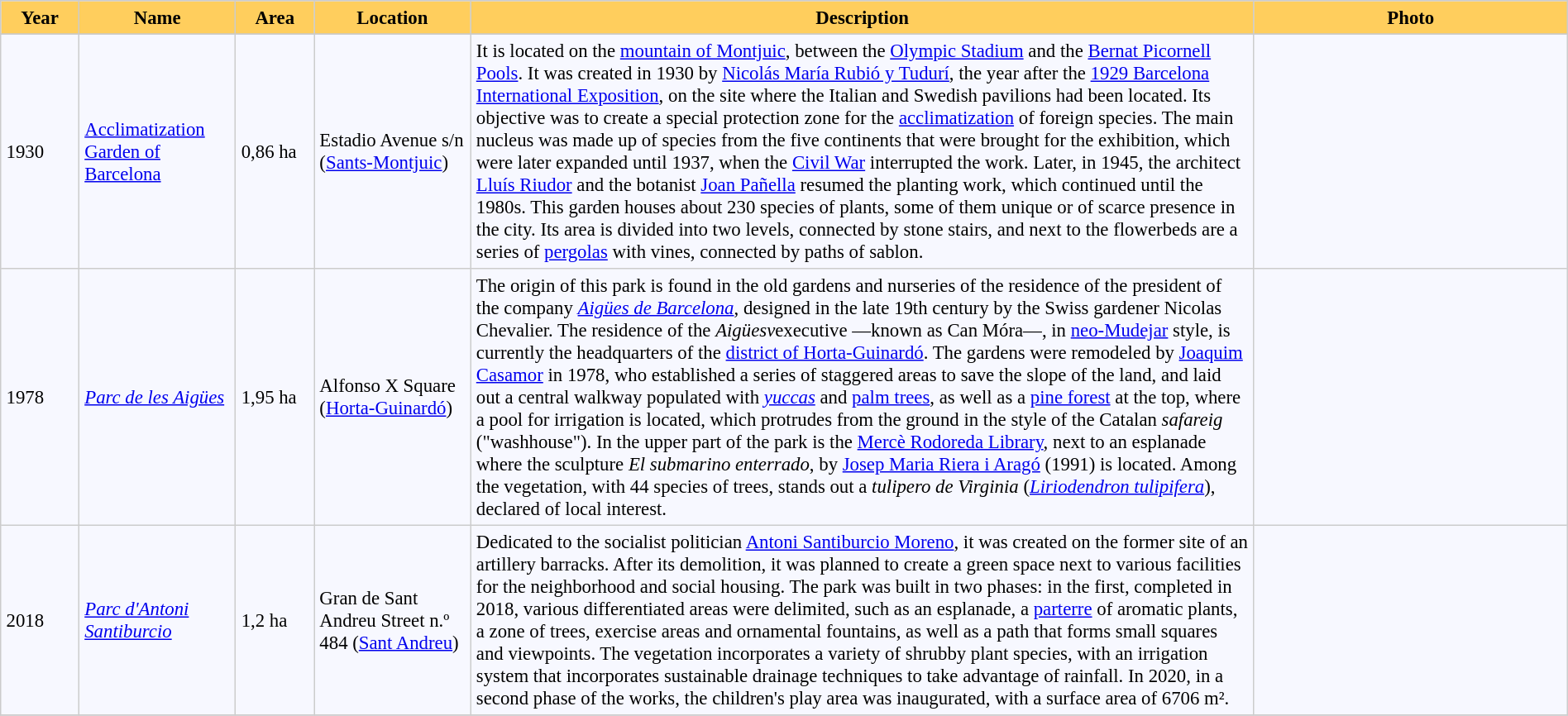<table bgcolor="#f7f8ff" cellpadding="4" cellspacing="0" border="1" style="font-size: 95%; border: #cccccc solid 1px; border-collapse: collapse;">
<tr>
<th width="5%" style="background:#ffce5d;">Year</th>
<th width="10%" style="background:#ffce5d;">Name</th>
<th width="5%" style="background:#ffce5d;">Area</th>
<th width="10%" style="background:#ffce5d;">Location</th>
<th width="50%" style="background:#ffce5d;">Description</th>
<th width="20%" style="background:#ffce5d;">Photo</th>
</tr>
<tr ---->
</tr>
<tr>
<td>1930</td>
<td><a href='#'>Acclimatization Garden of Barcelona</a></td>
<td>0,86 ha</td>
<td>Estadio Avenue s/n (<a href='#'>Sants-Montjuic</a>)</td>
<td>It is located on the <a href='#'>mountain of Montjuic</a>, between the <a href='#'>Olympic Stadium</a> and the <a href='#'>Bernat Picornell Pools</a>. It was created in 1930 by <a href='#'>Nicolás María Rubió y Tudurí</a>, the year after the <a href='#'>1929 Barcelona International Exposition</a>, on the site where the Italian and Swedish pavilions had been located. Its objective was to create a special protection zone for the <a href='#'>acclimatization</a> of foreign species. The main nucleus was made up of species from the five continents that were brought for the exhibition, which were later expanded until 1937, when the <a href='#'>Civil War</a> interrupted the work. Later, in 1945, the architect <a href='#'>Lluís Riudor</a> and the botanist <a href='#'>Joan Pañella</a> resumed the planting work, which continued until the 1980s. This garden houses about 230 species of plants, some of them unique or of scarce presence in the city. Its area is divided into two levels, connected by stone stairs, and next to the flowerbeds are a series of <a href='#'>pergolas</a> with vines, connected by paths of sablon.</td>
<td></td>
</tr>
<tr>
<td>1978</td>
<td><em><a href='#'>Parc de les Aigües</a></em></td>
<td>1,95 ha</td>
<td>Alfonso X Square (<a href='#'>Horta-Guinardó</a>)</td>
<td>The origin of this park is found in the old gardens and nurseries of the residence of the president of the company <em><a href='#'>Aigües de Barcelona</a></em>, designed in the late 19th century by the Swiss gardener Nicolas Chevalier. The residence of the <em>Aigüesv</em>executive —known as Can Móra—, in <a href='#'>neo-Mudejar</a> style, is currently the headquarters of the <a href='#'>district of Horta-Guinardó</a>. The gardens were remodeled by <a href='#'>Joaquim Casamor</a> in 1978, who established a series of staggered areas to save the slope of the land, and laid out a central walkway populated with <a href='#'><em>yuccas</em></a> and <a href='#'>palm trees</a>, as well as a <a href='#'>pine forest</a> at the top, where a pool for irrigation is located, which protrudes from the ground in the style of the Catalan <em>safareig</em> ("washhouse"). In the upper part of the park is the <a href='#'>Mercè Rodoreda Library</a>, next to an esplanade where the sculpture <em>El submarino enterrado</em>, by <a href='#'>Josep Maria Riera i Aragó</a> (1991) is located. Among the vegetation, with 44 species of trees, stands out a <em>tulipero de Virginia</em> (<em><a href='#'>Liriodendron tulipifera</a></em>), declared of local interest.</td>
<td></td>
</tr>
<tr>
<td>2018</td>
<td><em><a href='#'>Parc d'Antoni Santiburcio</a></em></td>
<td>1,2 ha</td>
<td>Gran de Sant Andreu Street n.º 484 (<a href='#'>Sant Andreu</a>)</td>
<td>Dedicated to the socialist politician <a href='#'>Antoni Santiburcio Moreno</a>, it was created on the former site of an artillery barracks. After its demolition, it was planned to create a green space next to various facilities for the neighborhood and social housing. The park was built in two phases: in the first, completed in 2018, various differentiated areas were delimited, such as an esplanade, a <a href='#'>parterre</a> of aromatic plants, a zone of trees, exercise areas and ornamental fountains, as well as a path that forms small squares and viewpoints. The vegetation incorporates a variety of shrubby plant species, with an irrigation system that incorporates sustainable drainage techniques to take advantage of rainfall. In 2020, in a second phase of the works, the children's play area was inaugurated, with a surface area of 6706 m².</td>
<td></td>
</tr>
<tr>
</tr>
</table>
